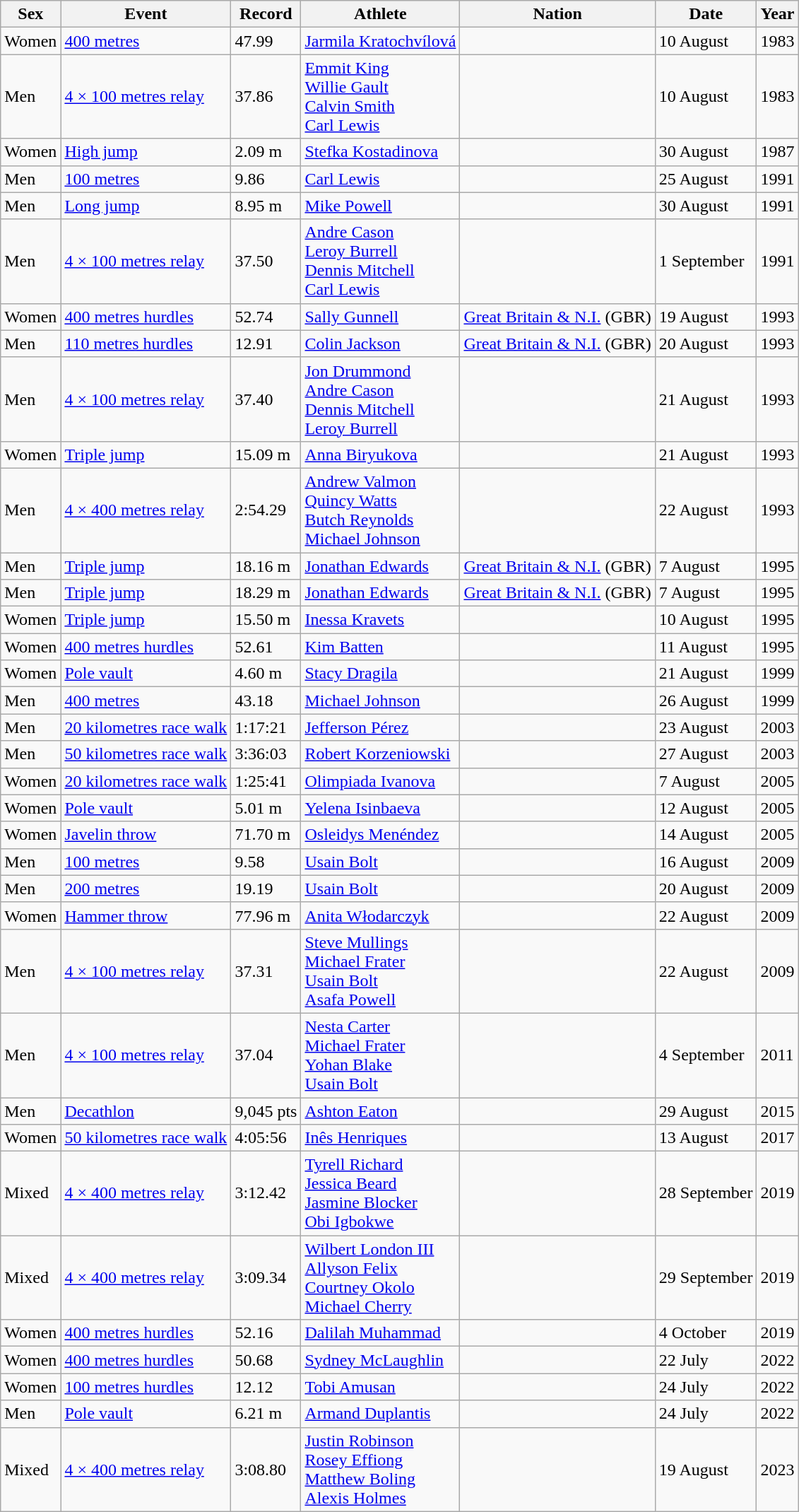<table class="wikitable sortable">
<tr>
<th>Sex</th>
<th>Event</th>
<th>Record</th>
<th>Athlete</th>
<th>Nation</th>
<th>Date</th>
<th>Year</th>
</tr>
<tr>
<td>Women</td>
<td><a href='#'>400 metres</a></td>
<td>47.99</td>
<td><a href='#'>Jarmila Kratochvílová</a></td>
<td></td>
<td>10 August</td>
<td>1983</td>
</tr>
<tr>
<td>Men</td>
<td><a href='#'>4 × 100 metres relay</a></td>
<td>37.86</td>
<td><a href='#'>Emmit King</a><br><a href='#'>Willie Gault</a><br><a href='#'>Calvin Smith</a><br><a href='#'>Carl Lewis</a></td>
<td></td>
<td>10 August</td>
<td>1983</td>
</tr>
<tr>
<td>Women</td>
<td><a href='#'>High jump</a></td>
<td>2.09 m</td>
<td><a href='#'>Stefka Kostadinova</a></td>
<td></td>
<td>30 August</td>
<td>1987</td>
</tr>
<tr>
<td>Men</td>
<td><a href='#'>100 metres</a></td>
<td>9.86</td>
<td><a href='#'>Carl Lewis</a></td>
<td></td>
<td>25 August</td>
<td>1991</td>
</tr>
<tr>
<td>Men</td>
<td><a href='#'>Long jump</a></td>
<td>8.95 m</td>
<td><a href='#'>Mike Powell</a></td>
<td></td>
<td>30 August</td>
<td>1991</td>
</tr>
<tr>
<td>Men</td>
<td><a href='#'>4 × 100 metres relay</a></td>
<td>37.50</td>
<td><a href='#'>Andre Cason</a><br><a href='#'>Leroy Burrell</a><br><a href='#'>Dennis Mitchell</a><br><a href='#'>Carl Lewis</a></td>
<td></td>
<td>1 September</td>
<td>1991</td>
</tr>
<tr>
<td>Women</td>
<td><a href='#'>400 metres hurdles</a></td>
<td>52.74</td>
<td><a href='#'>Sally Gunnell</a></td>
<td> <a href='#'>Great Britain & N.I.</a> (GBR)</td>
<td>19 August</td>
<td>1993</td>
</tr>
<tr>
<td>Men</td>
<td><a href='#'>110 metres hurdles</a></td>
<td>12.91</td>
<td><a href='#'>Colin Jackson</a></td>
<td> <a href='#'>Great Britain & N.I.</a> (GBR)</td>
<td>20 August</td>
<td>1993</td>
</tr>
<tr>
<td>Men</td>
<td><a href='#'>4 × 100 metres relay</a></td>
<td>37.40</td>
<td><a href='#'>Jon Drummond</a><br><a href='#'>Andre Cason</a><br><a href='#'>Dennis Mitchell</a><br><a href='#'>Leroy Burrell</a></td>
<td></td>
<td>21 August</td>
<td>1993</td>
</tr>
<tr>
<td>Women</td>
<td><a href='#'>Triple jump</a></td>
<td>15.09 m</td>
<td><a href='#'>Anna Biryukova</a></td>
<td></td>
<td>21 August</td>
<td>1993</td>
</tr>
<tr>
<td>Men</td>
<td><a href='#'>4 × 400 metres relay</a></td>
<td>2:54.29</td>
<td><a href='#'>Andrew Valmon</a><br><a href='#'>Quincy Watts</a><br><a href='#'>Butch Reynolds</a><br><a href='#'>Michael Johnson</a></td>
<td></td>
<td>22 August</td>
<td>1993</td>
</tr>
<tr>
<td>Men</td>
<td><a href='#'>Triple jump</a></td>
<td>18.16 m</td>
<td><a href='#'>Jonathan Edwards</a></td>
<td> <a href='#'>Great Britain & N.I.</a> (GBR)</td>
<td>7 August</td>
<td>1995</td>
</tr>
<tr>
<td>Men</td>
<td><a href='#'>Triple jump</a></td>
<td>18.29 m</td>
<td><a href='#'>Jonathan Edwards</a></td>
<td> <a href='#'>Great Britain & N.I.</a> (GBR)</td>
<td>7 August</td>
<td>1995</td>
</tr>
<tr>
<td>Women</td>
<td><a href='#'>Triple jump</a></td>
<td>15.50 m</td>
<td><a href='#'>Inessa Kravets</a></td>
<td></td>
<td>10 August</td>
<td>1995</td>
</tr>
<tr>
<td>Women</td>
<td><a href='#'>400 metres hurdles</a></td>
<td>52.61</td>
<td><a href='#'>Kim Batten</a></td>
<td></td>
<td>11 August</td>
<td>1995</td>
</tr>
<tr>
<td>Women</td>
<td><a href='#'>Pole vault</a></td>
<td>4.60 m</td>
<td><a href='#'>Stacy Dragila</a></td>
<td></td>
<td>21 August</td>
<td>1999</td>
</tr>
<tr>
<td>Men</td>
<td><a href='#'>400 metres</a></td>
<td>43.18</td>
<td><a href='#'>Michael Johnson</a></td>
<td></td>
<td>26 August</td>
<td>1999</td>
</tr>
<tr>
<td>Men</td>
<td><a href='#'>20 kilometres race walk</a></td>
<td>1:17:21</td>
<td><a href='#'>Jefferson Pérez</a></td>
<td></td>
<td>23 August</td>
<td>2003</td>
</tr>
<tr>
<td>Men</td>
<td><a href='#'>50 kilometres race walk</a></td>
<td>3:36:03</td>
<td><a href='#'>Robert Korzeniowski</a></td>
<td></td>
<td>27 August</td>
<td>2003</td>
</tr>
<tr>
<td>Women</td>
<td><a href='#'>20 kilometres race walk</a></td>
<td>1:25:41</td>
<td><a href='#'>Olimpiada Ivanova</a></td>
<td></td>
<td>7 August</td>
<td>2005</td>
</tr>
<tr>
<td>Women</td>
<td><a href='#'>Pole vault</a></td>
<td>5.01 m</td>
<td><a href='#'>Yelena Isinbaeva</a></td>
<td></td>
<td>12 August</td>
<td>2005</td>
</tr>
<tr>
<td>Women</td>
<td><a href='#'>Javelin throw</a></td>
<td>71.70 m</td>
<td><a href='#'>Osleidys Menéndez</a></td>
<td></td>
<td>14 August</td>
<td>2005</td>
</tr>
<tr>
<td>Men</td>
<td><a href='#'>100 metres</a></td>
<td>9.58</td>
<td><a href='#'>Usain Bolt</a></td>
<td></td>
<td>16 August</td>
<td>2009</td>
</tr>
<tr>
<td>Men</td>
<td><a href='#'>200 metres</a></td>
<td>19.19</td>
<td><a href='#'>Usain Bolt</a></td>
<td></td>
<td>20 August</td>
<td>2009</td>
</tr>
<tr>
<td>Women</td>
<td><a href='#'>Hammer throw</a></td>
<td>77.96 m</td>
<td><a href='#'>Anita Włodarczyk</a></td>
<td></td>
<td>22 August</td>
<td>2009</td>
</tr>
<tr>
<td>Men</td>
<td><a href='#'>4 × 100 metres relay</a></td>
<td>37.31</td>
<td><a href='#'>Steve Mullings</a><br><a href='#'>Michael Frater</a><br><a href='#'>Usain Bolt</a><br><a href='#'>Asafa Powell</a></td>
<td></td>
<td>22 August</td>
<td>2009</td>
</tr>
<tr>
<td>Men</td>
<td><a href='#'>4 × 100 metres relay</a></td>
<td>37.04</td>
<td><a href='#'>Nesta Carter</a><br><a href='#'>Michael Frater</a><br><a href='#'>Yohan Blake</a><br><a href='#'>Usain Bolt</a></td>
<td></td>
<td>4 September</td>
<td>2011</td>
</tr>
<tr>
<td>Men</td>
<td><a href='#'>Decathlon</a></td>
<td>9,045 pts</td>
<td><a href='#'>Ashton Eaton</a></td>
<td></td>
<td>29 August</td>
<td>2015</td>
</tr>
<tr>
<td>Women</td>
<td><a href='#'>50 kilometres race walk</a></td>
<td>4:05:56</td>
<td><a href='#'>Inês Henriques</a></td>
<td></td>
<td>13 August</td>
<td>2017</td>
</tr>
<tr>
<td>Mixed</td>
<td><a href='#'>4 × 400 metres relay</a></td>
<td>3:12.42</td>
<td><a href='#'>Tyrell Richard</a><br><a href='#'>Jessica Beard</a><br><a href='#'>Jasmine Blocker</a><br><a href='#'>Obi Igbokwe</a></td>
<td></td>
<td>28 September</td>
<td>2019</td>
</tr>
<tr>
<td>Mixed</td>
<td><a href='#'>4 × 400 metres relay</a></td>
<td>3:09.34</td>
<td><a href='#'>Wilbert London III</a><br><a href='#'>Allyson Felix</a><br><a href='#'>Courtney Okolo</a><br><a href='#'>Michael Cherry</a></td>
<td></td>
<td>29 September</td>
<td>2019</td>
</tr>
<tr>
<td>Women</td>
<td><a href='#'>400 metres hurdles</a></td>
<td>52.16</td>
<td><a href='#'>Dalilah Muhammad</a></td>
<td></td>
<td>4 October</td>
<td>2019</td>
</tr>
<tr>
<td>Women</td>
<td><a href='#'>400 metres hurdles</a></td>
<td>50.68</td>
<td><a href='#'>Sydney McLaughlin</a></td>
<td></td>
<td>22 July</td>
<td>2022</td>
</tr>
<tr>
<td>Women</td>
<td><a href='#'>100 metres hurdles</a></td>
<td>12.12</td>
<td><a href='#'>Tobi Amusan</a></td>
<td></td>
<td>24 July</td>
<td>2022</td>
</tr>
<tr>
<td>Men</td>
<td><a href='#'>Pole vault</a></td>
<td>6.21 m</td>
<td><a href='#'>Armand Duplantis</a></td>
<td></td>
<td>24 July</td>
<td>2022</td>
</tr>
<tr>
<td>Mixed</td>
<td><a href='#'>4 × 400 metres relay</a></td>
<td>3:08.80</td>
<td><a href='#'>Justin Robinson</a><br><a href='#'>Rosey Effiong</a><br><a href='#'>Matthew Boling</a><br><a href='#'>Alexis Holmes</a></td>
<td></td>
<td>19 August</td>
<td>2023</td>
</tr>
</table>
